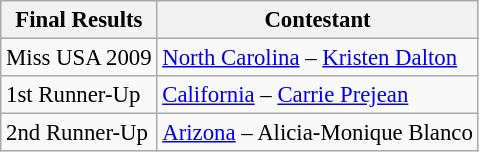<table class="wikitable sortable" style="font-size: 95%;">
<tr>
<th>Final Results</th>
<th>Contestant</th>
</tr>
<tr>
<td>Miss USA 2009</td>
<td><a href='#'>North Carolina</a> – <a href='#'>Kristen Dalton</a></td>
</tr>
<tr>
<td>1st Runner-Up</td>
<td><a href='#'>California</a> – <a href='#'>Carrie Prejean</a></td>
</tr>
<tr>
<td>2nd Runner-Up</td>
<td><a href='#'>Arizona</a> – Alicia-Monique Blanco</td>
</tr>
</table>
